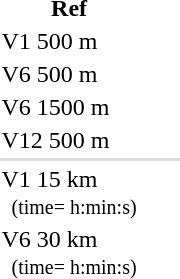<table>
<tr>
<th>Ref</th>
</tr>
<tr>
<td>V1 500 m</td>
<td></td>
<td></td>
<td></td>
<td></td>
<td></td>
<td></td>
<td align=center></td>
</tr>
<tr>
<td>V6 500 m</td>
<td></td>
<td></td>
<td></td>
<td></td>
<td></td>
<td></td>
<td align=center></td>
</tr>
<tr>
<td>V6 1500 m</td>
<td></td>
<td></td>
<td></td>
<td></td>
<td></td>
<td></td>
<td align=center></td>
</tr>
<tr>
<td>V12 500 m</td>
<td></td>
<td></td>
<td></td>
<td></td>
<td></td>
<td></td>
<td align=center></td>
</tr>
<tr bgcolor=#DDDDDD>
<td colspan=8></td>
</tr>
<tr>
<td>V1 15 km<br><small>  (time= h:min:s)</small></td>
<td></td>
<td></td>
<td></td>
<td></td>
<td></td>
<td></td>
<td align=center></td>
</tr>
<tr>
<td>V6 30 km<br><small>  (time= h:min:s)</small></td>
<td></td>
<td></td>
<td></td>
<td></td>
<td></td>
<td></td>
<td align=center></td>
</tr>
</table>
